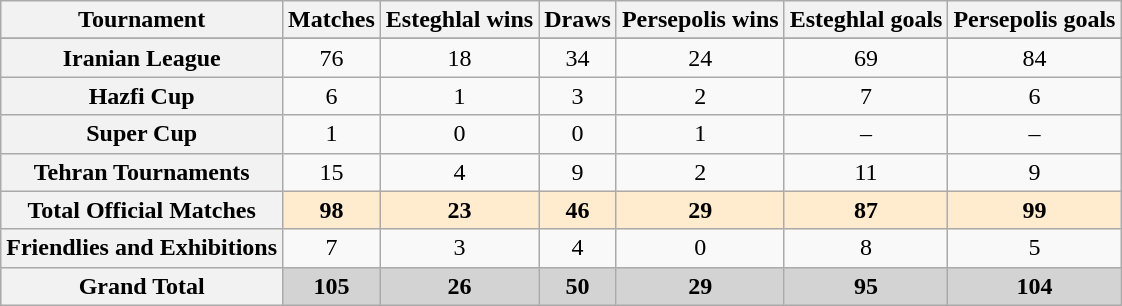<table class="wikitable" style="text-align: center;">
<tr>
<th>Tournament</th>
<th>Matches</th>
<th>Esteghlal wins</th>
<th>Draws</th>
<th>Persepolis wins</th>
<th>Esteghlal goals</th>
<th>Persepolis goals</th>
</tr>
<tr>
</tr>
<tr>
<th>Iranian League</th>
<td>76</td>
<td>18</td>
<td>34</td>
<td>24</td>
<td>69</td>
<td>84</td>
</tr>
<tr>
<th>Hazfi Cup</th>
<td>6</td>
<td>1</td>
<td>3</td>
<td>2</td>
<td>7</td>
<td>6</td>
</tr>
<tr>
<th>Super Cup</th>
<td>1</td>
<td>0</td>
<td>0</td>
<td>1</td>
<td>–</td>
<td>–</td>
</tr>
<tr>
<th>Tehran Tournaments</th>
<td>15</td>
<td>4</td>
<td>9</td>
<td>2</td>
<td>11</td>
<td>9</td>
</tr>
<tr style="background:blanchedalmond">
<th>Total Official Matches</th>
<td><strong>98</strong></td>
<td><strong>23</strong></td>
<td><strong>46</strong></td>
<td><strong>29</strong></td>
<td><strong>87</strong></td>
<td><strong>99</strong></td>
</tr>
<tr>
<th>Friendlies and Exhibitions</th>
<td>7</td>
<td>3</td>
<td>4</td>
<td>0</td>
<td>8</td>
<td>5</td>
</tr>
<tr style="background:lightgrey">
<th>Grand Total</th>
<td><strong>105</strong></td>
<td><strong>26</strong></td>
<td><strong>50</strong></td>
<td><strong>29</strong></td>
<td><strong>95</strong></td>
<td><strong>104</strong></td>
</tr>
</table>
